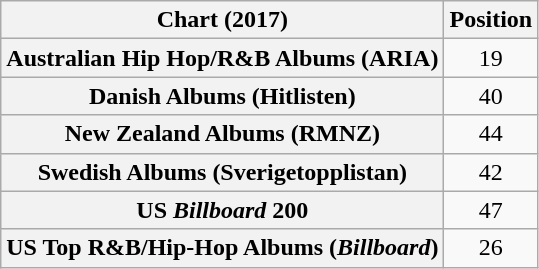<table class="wikitable sortable plainrowheaders" style="text-align:center">
<tr>
<th scope="col">Chart (2017)</th>
<th scope="col">Position</th>
</tr>
<tr>
<th scope="row">Australian Hip Hop/R&B Albums (ARIA)</th>
<td>19</td>
</tr>
<tr>
<th scope="row">Danish Albums (Hitlisten)</th>
<td>40</td>
</tr>
<tr>
<th scope="row">New Zealand Albums (RMNZ)</th>
<td>44</td>
</tr>
<tr>
<th scope="row">Swedish Albums (Sverigetopplistan)</th>
<td>42</td>
</tr>
<tr>
<th scope="row">US <em>Billboard</em> 200</th>
<td>47</td>
</tr>
<tr>
<th scope="row">US Top R&B/Hip-Hop Albums (<em>Billboard</em>)</th>
<td>26</td>
</tr>
</table>
